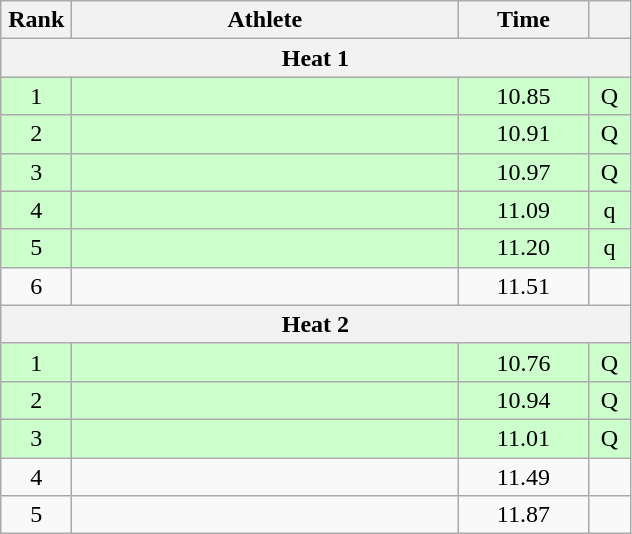<table class=wikitable style="text-align:center">
<tr>
<th width=40>Rank</th>
<th width=250>Athlete</th>
<th width=80>Time</th>
<th width=20></th>
</tr>
<tr>
<th colspan=4>Heat 1</th>
</tr>
<tr bgcolor="ccffcc">
<td>1</td>
<td align=left></td>
<td>10.85</td>
<td>Q</td>
</tr>
<tr bgcolor="ccffcc">
<td>2</td>
<td align=left></td>
<td>10.91</td>
<td>Q</td>
</tr>
<tr bgcolor="ccffcc">
<td>3</td>
<td align=left></td>
<td>10.97</td>
<td>Q</td>
</tr>
<tr bgcolor="ccffcc">
<td>4</td>
<td align=left></td>
<td>11.09</td>
<td>q</td>
</tr>
<tr bgcolor="ccffcc">
<td>5</td>
<td align=left></td>
<td>11.20</td>
<td>q</td>
</tr>
<tr>
<td>6</td>
<td align=left></td>
<td>11.51</td>
<td></td>
</tr>
<tr>
<th colspan=4>Heat 2</th>
</tr>
<tr bgcolor="ccffcc">
<td>1</td>
<td align=left></td>
<td>10.76</td>
<td>Q</td>
</tr>
<tr bgcolor="ccffcc">
<td>2</td>
<td align=left></td>
<td>10.94</td>
<td>Q</td>
</tr>
<tr bgcolor="ccffcc">
<td>3</td>
<td align=left></td>
<td>11.01</td>
<td>Q</td>
</tr>
<tr>
<td>4</td>
<td align=left></td>
<td>11.49</td>
<td></td>
</tr>
<tr>
<td>5</td>
<td align=left></td>
<td>11.87</td>
<td></td>
</tr>
</table>
